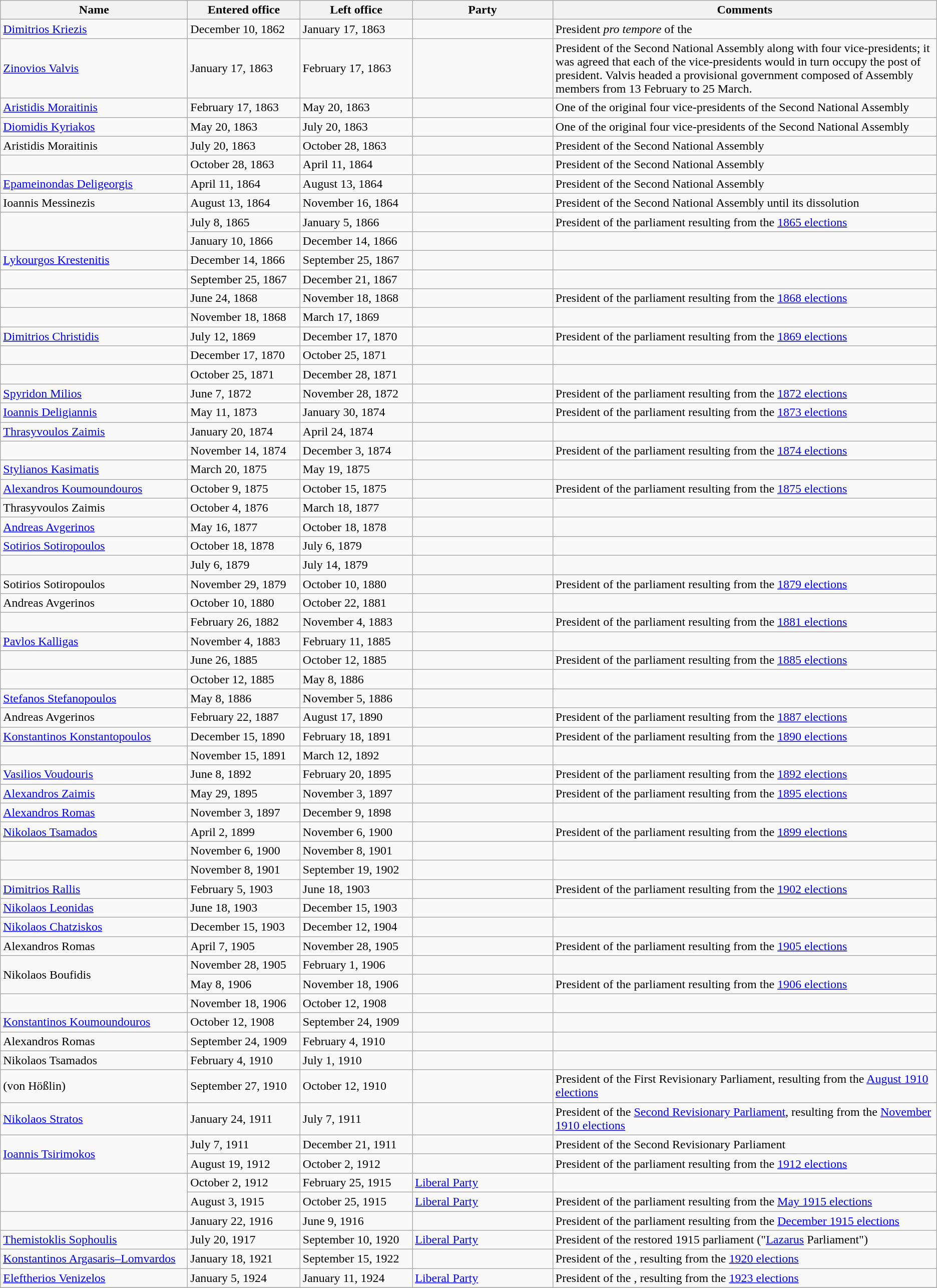<table class="wikitable">
<tr>
<th style="width:20%;">Name</th>
<th style="width:12%;">Entered office</th>
<th style="width:12%;">Left office</th>
<th style="width:15%;">Party</th>
<th style="width:41%;">Comments</th>
</tr>
<tr>
<td><a href='#'>Dimitrios Kriezis</a></td>
<td>December 10, 1862</td>
<td>January 17, 1863</td>
<td></td>
<td>President <em>pro tempore</em> of the </td>
</tr>
<tr>
<td><a href='#'>Zinovios Valvis</a></td>
<td>January 17, 1863</td>
<td>February 17, 1863</td>
<td></td>
<td>President of the Second National Assembly along with four vice-presidents; it was agreed that each of the vice-presidents would in turn occupy the post of president. Valvis headed a provisional government composed of Assembly members from 13 February to 25 March.</td>
</tr>
<tr>
<td><a href='#'>Aristidis Moraitinis</a></td>
<td>February 17, 1863</td>
<td>May 20, 1863</td>
<td></td>
<td>One of the original four vice-presidents of the Second National Assembly</td>
</tr>
<tr>
<td><a href='#'>Diomidis Kyriakos</a></td>
<td>May 20, 1863</td>
<td>July 20, 1863</td>
<td></td>
<td>One of the original four vice-presidents of the Second National Assembly</td>
</tr>
<tr>
<td>Aristidis Moraitinis</td>
<td>July 20, 1863</td>
<td>October 28, 1863</td>
<td></td>
<td>President of the Second National Assembly</td>
</tr>
<tr>
<td></td>
<td>October 28, 1863</td>
<td>April 11, 1864</td>
<td></td>
<td>President of the Second National Assembly</td>
</tr>
<tr>
<td><a href='#'>Epameinondas Deligeorgis</a></td>
<td>April 11, 1864</td>
<td>August 13, 1864</td>
<td></td>
<td>President of the Second National Assembly</td>
</tr>
<tr>
<td>Ioannis Messinezis</td>
<td>August 13, 1864</td>
<td>November 16, 1864</td>
<td></td>
<td>President of the Second National Assembly until its dissolution</td>
</tr>
<tr>
<td rowspan=2></td>
<td>July 8, 1865</td>
<td>January 5, 1866</td>
<td></td>
<td>President of the parliament resulting from the <a href='#'>1865 elections</a></td>
</tr>
<tr>
<td>January 10, 1866</td>
<td>December 14, 1866</td>
<td></td>
<td></td>
</tr>
<tr>
<td><a href='#'>Lykourgos Krestenitis</a></td>
<td>December 14, 1866</td>
<td>September 25, 1867</td>
<td></td>
<td></td>
</tr>
<tr>
<td></td>
<td>September 25, 1867</td>
<td>December 21, 1867</td>
<td></td>
<td></td>
</tr>
<tr>
<td></td>
<td>June 24, 1868</td>
<td>November 18, 1868</td>
<td></td>
<td>President of the parliament resulting from the <a href='#'>1868 elections</a></td>
</tr>
<tr>
<td></td>
<td>November 18, 1868</td>
<td>March 17, 1869</td>
<td></td>
<td></td>
</tr>
<tr>
<td><a href='#'>Dimitrios Christidis</a></td>
<td>July 12, 1869</td>
<td>December 17, 1870</td>
<td></td>
<td>President of the parliament resulting from the <a href='#'>1869 elections</a></td>
</tr>
<tr>
<td></td>
<td>December 17, 1870</td>
<td>October 25, 1871</td>
<td></td>
<td></td>
</tr>
<tr>
<td></td>
<td>October 25, 1871</td>
<td>December 28, 1871</td>
<td></td>
<td></td>
</tr>
<tr>
<td><a href='#'>Spyridon Milios</a></td>
<td>June 7, 1872</td>
<td>November 28, 1872</td>
<td></td>
<td>President of the parliament resulting from the <a href='#'>1872 elections</a></td>
</tr>
<tr>
<td><a href='#'>Ioannis Deligiannis</a></td>
<td>May 11, 1873</td>
<td>January 30, 1874</td>
<td></td>
<td>President of the parliament resulting from the <a href='#'>1873 elections</a></td>
</tr>
<tr>
<td><a href='#'>Thrasyvoulos Zaimis</a></td>
<td>January 20, 1874</td>
<td>April 24, 1874</td>
<td></td>
<td></td>
</tr>
<tr>
<td></td>
<td>November 14, 1874</td>
<td>December 3, 1874</td>
<td></td>
<td>President of the parliament resulting from the <a href='#'>1874 elections</a></td>
</tr>
<tr>
<td><a href='#'>Stylianos Kasimatis</a></td>
<td>March 20, 1875</td>
<td>May 19, 1875</td>
<td></td>
<td></td>
</tr>
<tr>
<td><a href='#'>Alexandros Koumoundouros</a></td>
<td>October 9, 1875</td>
<td>October 15, 1875</td>
<td></td>
<td>President of the parliament resulting from the <a href='#'>1875 elections</a></td>
</tr>
<tr>
<td>Thrasyvoulos Zaimis</td>
<td>October 4, 1876</td>
<td>March 18, 1877</td>
<td></td>
<td></td>
</tr>
<tr>
<td><a href='#'>Andreas Avgerinos</a></td>
<td>May 16, 1877</td>
<td>October 18, 1878</td>
<td></td>
<td></td>
</tr>
<tr>
<td><a href='#'>Sotirios Sotiropoulos</a></td>
<td>October 18, 1878</td>
<td>July 6, 1879</td>
<td></td>
<td></td>
</tr>
<tr>
<td></td>
<td>July 6, 1879</td>
<td>July 14, 1879</td>
<td></td>
<td></td>
</tr>
<tr>
<td>Sotirios Sotiropoulos</td>
<td>November 29, 1879</td>
<td>October 10, 1880</td>
<td></td>
<td>President of the parliament resulting from the <a href='#'>1879 elections</a></td>
</tr>
<tr>
<td>Andreas Avgerinos</td>
<td>October 10, 1880</td>
<td>October 22, 1881</td>
<td></td>
<td></td>
</tr>
<tr>
<td></td>
<td>February 26, 1882</td>
<td>November 4, 1883</td>
<td></td>
<td>President of the parliament resulting from the <a href='#'>1881 elections</a></td>
</tr>
<tr>
<td><a href='#'>Pavlos Kalligas</a></td>
<td>November 4, 1883</td>
<td>February 11, 1885</td>
<td></td>
<td></td>
</tr>
<tr>
<td></td>
<td>June 26, 1885</td>
<td>October 12, 1885</td>
<td></td>
<td>President of the parliament resulting from the <a href='#'>1885 elections</a></td>
</tr>
<tr>
<td></td>
<td>October 12, 1885</td>
<td>May 8, 1886</td>
<td></td>
<td></td>
</tr>
<tr>
<td><a href='#'>Stefanos Stefanopoulos</a></td>
<td>May 8, 1886</td>
<td>November 5, 1886</td>
<td></td>
<td></td>
</tr>
<tr>
<td>Andreas Avgerinos</td>
<td>February 22, 1887</td>
<td>August 17, 1890</td>
<td></td>
<td>President of the parliament resulting from the <a href='#'>1887 elections</a></td>
</tr>
<tr>
<td><a href='#'>Konstantinos Konstantopoulos</a></td>
<td>December 15, 1890</td>
<td>February 18, 1891</td>
<td></td>
<td>President of the parliament resulting from the <a href='#'>1890 elections</a></td>
</tr>
<tr>
<td></td>
<td>November 15, 1891</td>
<td>March 12, 1892</td>
<td></td>
</tr>
<tr>
<td><a href='#'>Vasilios Voudouris</a></td>
<td>June 8, 1892</td>
<td>February 20, 1895</td>
<td></td>
<td>President of the parliament resulting from the <a href='#'>1892 elections</a></td>
</tr>
<tr>
<td><a href='#'>Alexandros Zaimis</a></td>
<td>May 29, 1895</td>
<td>November 3, 1897</td>
<td></td>
<td>President of the parliament resulting from the <a href='#'>1895 elections</a></td>
</tr>
<tr>
<td><a href='#'>Alexandros Romas</a></td>
<td>November 3, 1897</td>
<td>December 9, 1898</td>
<td></td>
<td></td>
</tr>
<tr>
<td><a href='#'>Nikolaos Tsamados</a></td>
<td>April 2, 1899</td>
<td>November 6, 1900</td>
<td></td>
<td>President of the parliament resulting from the <a href='#'>1899 elections</a></td>
</tr>
<tr>
<td></td>
<td>November 6, 1900</td>
<td>November 8, 1901</td>
<td></td>
<td></td>
</tr>
<tr>
<td></td>
<td>November 8, 1901</td>
<td>September 19, 1902</td>
<td></td>
<td></td>
</tr>
<tr>
<td><a href='#'>Dimitrios Rallis</a></td>
<td>February 5, 1903</td>
<td>June 18, 1903</td>
<td></td>
<td>President of the parliament resulting from the <a href='#'>1902 elections</a></td>
</tr>
<tr>
<td><a href='#'>Nikolaos Leonidas</a></td>
<td>June 18, 1903</td>
<td>December 15, 1903</td>
<td></td>
<td></td>
</tr>
<tr>
<td><a href='#'>Nikolaos Chatziskos</a></td>
<td>December 15, 1903</td>
<td>December 12, 1904</td>
<td></td>
<td></td>
</tr>
<tr>
<td>Alexandros Romas</td>
<td>April 7, 1905</td>
<td>November 28, 1905</td>
<td></td>
<td>President of the parliament resulting from the <a href='#'>1905 elections</a></td>
</tr>
<tr>
<td rowspan=2>Nikolaos Boufidis</td>
<td>November 28, 1905</td>
<td>February 1, 1906</td>
<td></td>
<td></td>
</tr>
<tr>
<td>May 8, 1906</td>
<td>November 18, 1906</td>
<td></td>
<td>President of the parliament resulting from the <a href='#'>1906 elections</a></td>
</tr>
<tr>
<td></td>
<td>November 18, 1906</td>
<td>October 12, 1908</td>
<td></td>
<td></td>
</tr>
<tr>
<td><a href='#'>Konstantinos Koumoundouros</a></td>
<td>October 12, 1908</td>
<td>September 24, 1909</td>
<td></td>
<td></td>
</tr>
<tr>
<td>Alexandros Romas</td>
<td>September 24, 1909</td>
<td>February 4, 1910</td>
<td></td>
<td></td>
</tr>
<tr>
<td>Nikolaos Tsamados</td>
<td>February 4, 1910</td>
<td>July 1, 1910</td>
<td></td>
<td></td>
</tr>
<tr>
<td> (von Hößlin)</td>
<td>September 27, 1910</td>
<td>October 12, 1910</td>
<td></td>
<td>President of the First Revisionary Parliament, resulting from the <a href='#'>August 1910 elections</a></td>
</tr>
<tr>
<td><a href='#'>Nikolaos Stratos</a></td>
<td>January 24, 1911</td>
<td>July 7, 1911</td>
<td></td>
<td>President of the <a href='#'>Second Revisionary Parliament</a>, resulting from the <a href='#'>November 1910 elections</a></td>
</tr>
<tr>
<td rowspan=2><a href='#'>Ioannis Tsirimokos</a></td>
<td>July 7, 1911</td>
<td>December 21, 1911</td>
<td></td>
<td>President of the Second Revisionary Parliament</td>
</tr>
<tr>
<td>August 19, 1912</td>
<td>October 2, 1912</td>
<td></td>
<td>President of the parliament resulting from the <a href='#'>1912 elections</a></td>
</tr>
<tr>
<td rowspan=2></td>
<td>October 2, 1912</td>
<td>February 25, 1915</td>
<td><a href='#'>Liberal Party</a></td>
<td></td>
</tr>
<tr>
<td>August 3, 1915</td>
<td>October 25, 1915</td>
<td><a href='#'>Liberal Party</a></td>
<td>President of the parliament resulting from the <a href='#'>May 1915 elections</a></td>
</tr>
<tr>
<td></td>
<td>January 22, 1916</td>
<td>June 9, 1916</td>
<td></td>
<td>President of the parliament resulting from the <a href='#'>December 1915 elections</a></td>
</tr>
<tr>
<td><a href='#'>Themistoklis Sophoulis</a></td>
<td>July 20, 1917</td>
<td>September 10, 1920</td>
<td><a href='#'>Liberal Party</a></td>
<td>President of the restored 1915 parliament ("<a href='#'>Lazarus</a> Parliament")</td>
</tr>
<tr>
<td><a href='#'>Konstantinos Argasaris–Lomvardos</a></td>
<td>January 18, 1921</td>
<td>September 15, 1922</td>
<td></td>
<td>President of the , resulting from the <a href='#'>1920 elections</a></td>
</tr>
<tr>
<td><a href='#'>Eleftherios Venizelos</a></td>
<td>January 5, 1924</td>
<td>January 11, 1924</td>
<td><a href='#'>Liberal Party</a></td>
<td>President of the , resulting from the <a href='#'>1923 elections</a></td>
</tr>
<tr>
</tr>
</table>
